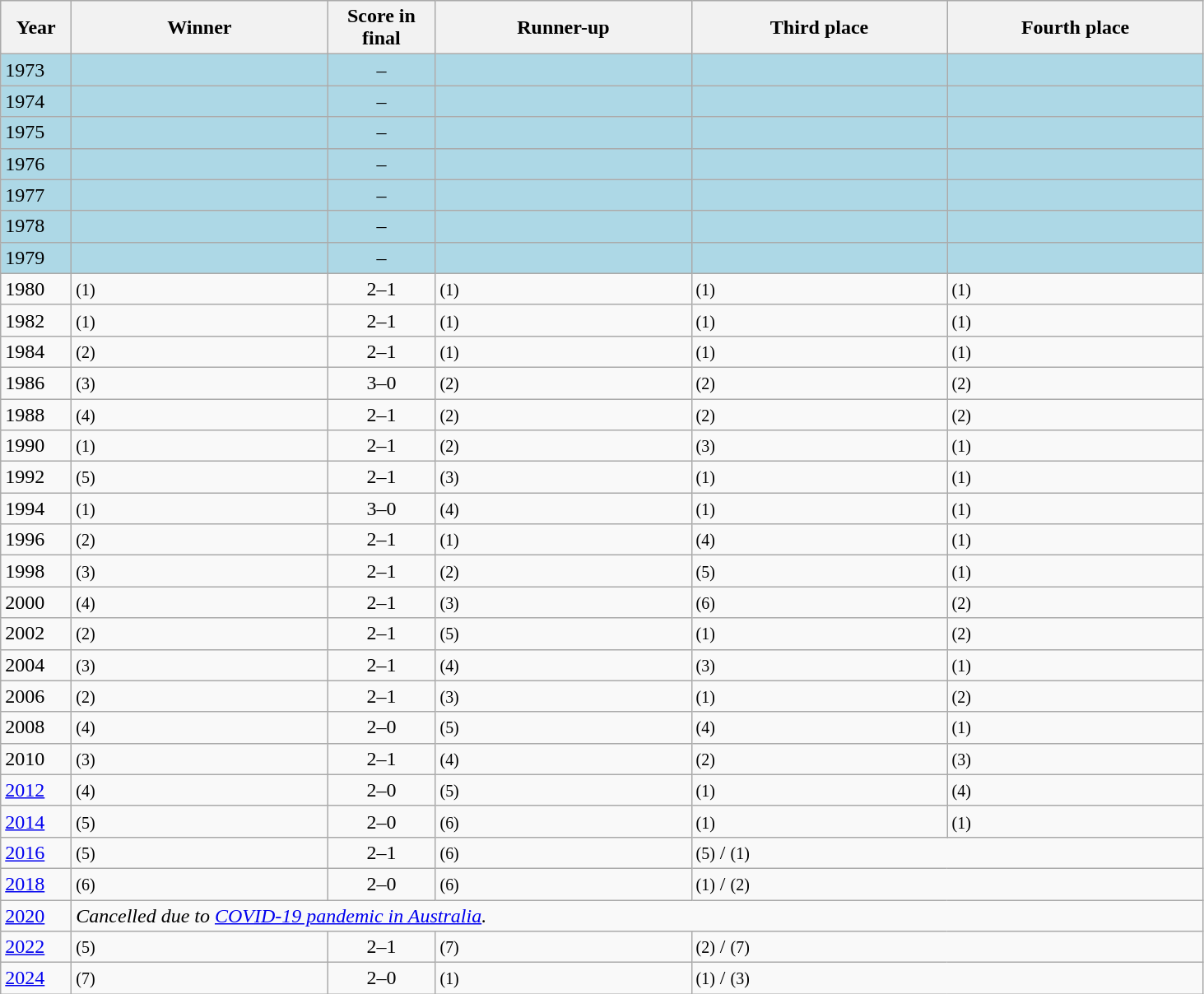<table class="sortable wikitable">
<tr style="background:#efefef;">
<th style="width:50px;">Year</th>
<th style="width:200px;">Winner</th>
<th style="width:80px;">Score in final</th>
<th style="width:200px;">Runner-up</th>
<th style="width:200px;">Third place</th>
<th style="width:200px;">Fourth place</th>
</tr>
<tr style="background:#add8e6;">
<td>1973</td>
<td><strong></strong></td>
<td style="text-align:center;">–</td>
<td></td>
<td></td>
<td></td>
</tr>
<tr style="background:#add8e6;">
<td>1974</td>
<td><strong></strong></td>
<td style="text-align:center;">–</td>
<td></td>
<td></td>
<td></td>
</tr>
<tr style="background:#add8e6;">
<td>1975</td>
<td><strong></strong></td>
<td style="text-align:center;">–</td>
<td></td>
<td></td>
<td></td>
</tr>
<tr style="background:#add8e6;">
<td>1976</td>
<td><strong></strong></td>
<td style="text-align:center;">–</td>
<td></td>
<td></td>
<td></td>
</tr>
<tr style="background:#add8e6;">
<td>1977</td>
<td><strong></strong></td>
<td style="text-align:center;">–</td>
<td></td>
<td></td>
<td></td>
</tr>
<tr style="background:#add8e6;">
<td>1978</td>
<td><strong></strong></td>
<td style="text-align:center;">–</td>
<td></td>
<td></td>
<td></td>
</tr>
<tr style="background:#add8e6;">
<td>1979</td>
<td><strong></strong></td>
<td style="text-align:center;">–</td>
<td></td>
<td></td>
<td></td>
</tr>
<tr>
<td>1980</td>
<td><strong></strong> <small>(1)</small></td>
<td style="text-align:center;">2–1</td>
<td> <small>(1)</small></td>
<td> <small>(1)</small></td>
<td> <small>(1)</small></td>
</tr>
<tr>
<td>1982</td>
<td><strong></strong> <small>(1)</small></td>
<td style="text-align:center;">2–1</td>
<td> <small>(1)</small></td>
<td> <small>(1)</small></td>
<td> <small>(1)</small></td>
</tr>
<tr>
<td>1984</td>
<td><strong></strong> <small>(2)</small></td>
<td style="text-align:center;">2–1</td>
<td> <small>(1)</small></td>
<td> <small>(1)</small></td>
<td> <small>(1)</small></td>
</tr>
<tr>
<td>1986</td>
<td><strong></strong> <small>(3)</small></td>
<td style="text-align:center;">3–0</td>
<td> <small>(2)</small></td>
<td> <small>(2)</small></td>
<td> <small>(2)</small></td>
</tr>
<tr>
<td>1988</td>
<td><strong></strong> <small>(4)</small></td>
<td style="text-align:center;">2–1</td>
<td> <small>(2)</small></td>
<td> <small>(2)</small></td>
<td> <small>(2)</small></td>
</tr>
<tr>
<td>1990</td>
<td><strong></strong> <small>(1)</small></td>
<td style="text-align:center;">2–1</td>
<td> <small>(2)</small></td>
<td> <small>(3)</small></td>
<td> <small>(1)</small></td>
</tr>
<tr>
<td>1992</td>
<td><strong></strong> <small>(5)</small></td>
<td style="text-align:center;">2–1</td>
<td> <small>(3)</small></td>
<td> <small>(1)</small></td>
<td> <small>(1)</small></td>
</tr>
<tr>
<td>1994</td>
<td><strong></strong> <small>(1)</small></td>
<td style="text-align:center;">3–0</td>
<td> <small>(4)</small></td>
<td> <small>(1)</small></td>
<td> <small>(1)</small></td>
</tr>
<tr>
<td>1996</td>
<td><strong></strong> <small>(2)</small></td>
<td style="text-align:center;">2–1</td>
<td> <small>(1)</small></td>
<td> <small>(4)</small></td>
<td> <small>(1)</small></td>
</tr>
<tr>
<td>1998</td>
<td><strong></strong> <small>(3)</small></td>
<td style="text-align:center;">2–1</td>
<td> <small>(2)</small></td>
<td> <small>(5)</small></td>
<td> <small>(1)</small></td>
</tr>
<tr>
<td>2000</td>
<td><strong></strong> <small>(4)</small></td>
<td style="text-align:center;">2–1</td>
<td> <small>(3)</small></td>
<td> <small>(6)</small></td>
<td> <small>(2)</small></td>
</tr>
<tr>
<td>2002</td>
<td><strong></strong> <small>(2)</small></td>
<td style="text-align:center;">2–1</td>
<td> <small>(5)</small></td>
<td> <small>(1)</small></td>
<td> <small>(2)</small></td>
</tr>
<tr>
<td>2004</td>
<td><strong></strong> <small>(3)</small></td>
<td style="text-align:center;">2–1</td>
<td> <small>(4)</small></td>
<td> <small>(3)</small></td>
<td> <small>(1)</small></td>
</tr>
<tr>
<td>2006</td>
<td><strong></strong> <small>(2)</small></td>
<td style="text-align:center;">2–1</td>
<td> <small>(3)</small></td>
<td> <small>(1)</small></td>
<td> <small>(2)</small></td>
</tr>
<tr>
<td>2008</td>
<td><strong></strong> <small>(4)</small></td>
<td style="text-align:center;">2–0</td>
<td> <small>(5)</small></td>
<td> <small>(4)</small></td>
<td> <small>(1)</small></td>
</tr>
<tr>
<td>2010</td>
<td><strong></strong> <small>(3)</small></td>
<td style="text-align:center;">2–1</td>
<td> <small>(4)</small></td>
<td> <small>(2)</small></td>
<td> <small>(3)</small></td>
</tr>
<tr>
<td><a href='#'>2012</a></td>
<td><strong></strong> <small>(4)</small></td>
<td style="text-align:center;">2–0</td>
<td> <small>(5)</small></td>
<td> <small>(1)</small></td>
<td> <small>(4)</small></td>
</tr>
<tr>
<td><a href='#'>2014</a></td>
<td><strong></strong> <small>(5)</small></td>
<td style="text-align:center;">2–0</td>
<td> <small>(6)</small></td>
<td> <small>(1)</small></td>
<td> <small>(1)</small></td>
</tr>
<tr>
<td><a href='#'>2016</a></td>
<td><strong></strong> <small>(5)</small></td>
<td style="text-align:center;">2–1</td>
<td>  <small>(6)</small></td>
<td colspan=2> <small>(5)</small> /  <small>(1)</small></td>
</tr>
<tr>
<td><a href='#'>2018</a></td>
<td><strong></strong> <small>(6)</small></td>
<td style="text-align:center;">2–0</td>
<td>  <small>(6)</small></td>
<td colspan=2> <small>(1)</small> /  <small>(2)</small></td>
</tr>
<tr>
<td><a href='#'>2020</a></td>
<td colspan=5 style="text-align:"center"><em>Cancelled due to <a href='#'>COVID-19 pandemic in Australia</a>.</em></td>
</tr>
<tr>
<td><a href='#'>2022</a></td>
<td><strong></strong> <small>(5)</small></td>
<td style="text-align:center;">2–1</td>
<td>  <small>(7)</small></td>
<td colspan=2> <small>(2)</small> /  <small>(7)</small></td>
</tr>
<tr>
<td><a href='#'>2024</a></td>
<td><strong></strong> <small>(7)</small></td>
<td style="text-align:center;">2–0</td>
<td>  <small>(1)</small></td>
<td colspan=2> <small>(1)</small> /  <small>(3)</small></td>
</tr>
</table>
